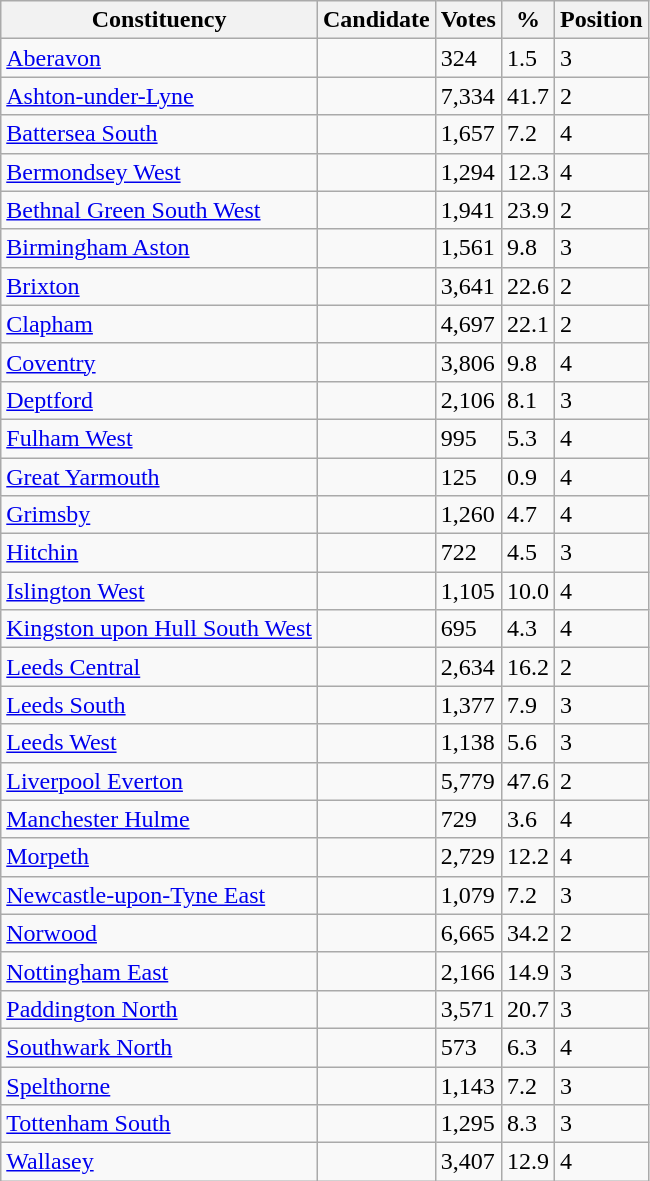<table class="wikitable sortable">
<tr>
<th>Constituency</th>
<th>Candidate</th>
<th>Votes</th>
<th>%</th>
<th>Position</th>
</tr>
<tr>
<td><a href='#'>Aberavon</a></td>
<td></td>
<td>324</td>
<td>1.5</td>
<td>3</td>
</tr>
<tr>
<td><a href='#'>Ashton-under-Lyne</a></td>
<td></td>
<td>7,334</td>
<td>41.7</td>
<td>2</td>
</tr>
<tr>
<td><a href='#'>Battersea South</a></td>
<td></td>
<td>1,657</td>
<td>7.2</td>
<td>4</td>
</tr>
<tr>
<td><a href='#'>Bermondsey West</a></td>
<td></td>
<td>1,294</td>
<td>12.3</td>
<td>4</td>
</tr>
<tr>
<td><a href='#'>Bethnal Green South West</a></td>
<td></td>
<td>1,941</td>
<td>23.9</td>
<td>2</td>
</tr>
<tr>
<td><a href='#'>Birmingham Aston</a></td>
<td></td>
<td>1,561</td>
<td>9.8</td>
<td>3</td>
</tr>
<tr>
<td><a href='#'>Brixton</a></td>
<td></td>
<td>3,641</td>
<td>22.6</td>
<td>2</td>
</tr>
<tr>
<td><a href='#'>Clapham</a></td>
<td></td>
<td>4,697</td>
<td>22.1</td>
<td>2</td>
</tr>
<tr>
<td><a href='#'>Coventry</a></td>
<td></td>
<td>3,806</td>
<td>9.8</td>
<td>4</td>
</tr>
<tr>
<td><a href='#'>Deptford</a></td>
<td></td>
<td>2,106</td>
<td>8.1</td>
<td>3</td>
</tr>
<tr>
<td><a href='#'>Fulham West</a></td>
<td></td>
<td>995</td>
<td>5.3</td>
<td>4</td>
</tr>
<tr>
<td><a href='#'>Great Yarmouth</a></td>
<td></td>
<td>125</td>
<td>0.9</td>
<td>4</td>
</tr>
<tr>
<td><a href='#'>Grimsby</a></td>
<td></td>
<td>1,260</td>
<td>4.7</td>
<td>4</td>
</tr>
<tr>
<td><a href='#'>Hitchin</a></td>
<td></td>
<td>722</td>
<td>4.5</td>
<td>3</td>
</tr>
<tr>
<td><a href='#'>Islington West</a></td>
<td></td>
<td>1,105</td>
<td>10.0</td>
<td>4</td>
</tr>
<tr>
<td><a href='#'>Kingston upon Hull South West</a></td>
<td></td>
<td>695</td>
<td>4.3</td>
<td>4</td>
</tr>
<tr>
<td><a href='#'>Leeds Central</a></td>
<td></td>
<td>2,634</td>
<td>16.2</td>
<td>2</td>
</tr>
<tr>
<td><a href='#'>Leeds South</a></td>
<td></td>
<td>1,377</td>
<td>7.9</td>
<td>3</td>
</tr>
<tr>
<td><a href='#'>Leeds West</a></td>
<td></td>
<td>1,138</td>
<td>5.6</td>
<td>3</td>
</tr>
<tr>
<td><a href='#'>Liverpool Everton</a></td>
<td></td>
<td>5,779</td>
<td>47.6</td>
<td>2</td>
</tr>
<tr>
<td><a href='#'>Manchester Hulme</a></td>
<td></td>
<td>729</td>
<td>3.6</td>
<td>4</td>
</tr>
<tr>
<td><a href='#'>Morpeth</a></td>
<td></td>
<td>2,729</td>
<td>12.2</td>
<td>4</td>
</tr>
<tr>
<td><a href='#'>Newcastle-upon-Tyne East</a></td>
<td></td>
<td>1,079</td>
<td>7.2</td>
<td>3</td>
</tr>
<tr>
<td><a href='#'>Norwood</a></td>
<td></td>
<td>6,665</td>
<td>34.2</td>
<td>2</td>
</tr>
<tr>
<td><a href='#'>Nottingham East</a></td>
<td></td>
<td>2,166</td>
<td>14.9</td>
<td>3</td>
</tr>
<tr>
<td><a href='#'>Paddington North</a></td>
<td></td>
<td>3,571</td>
<td>20.7</td>
<td>3</td>
</tr>
<tr>
<td><a href='#'>Southwark North</a></td>
<td></td>
<td>573</td>
<td>6.3</td>
<td>4</td>
</tr>
<tr>
<td><a href='#'>Spelthorne</a></td>
<td></td>
<td>1,143</td>
<td>7.2</td>
<td>3</td>
</tr>
<tr>
<td><a href='#'>Tottenham South</a></td>
<td></td>
<td>1,295</td>
<td>8.3</td>
<td>3</td>
</tr>
<tr>
<td><a href='#'>Wallasey</a></td>
<td></td>
<td>3,407</td>
<td>12.9</td>
<td>4</td>
</tr>
</table>
